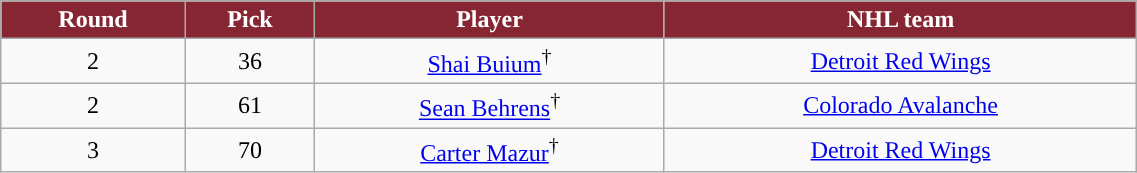<table class="wikitable" width="60%">
<tr>
<th style="color:white; background:#862633; ">Round</th>
<th style="color:white; background:#862633; ">Pick</th>
<th style="color:white; background:#862633; ">Player</th>
<th style="color:white; background:#862633; ">NHL team</th>
</tr>
<tr align="center" bgcolor="">
<td>2</td>
<td>36</td>
<td><a href='#'>Shai Buium</a><sup>†</sup></td>
<td><a href='#'>Detroit Red Wings</a></td>
</tr>
<tr align="center" bgcolor="">
<td>2</td>
<td>61</td>
<td><a href='#'>Sean Behrens</a><sup>†</sup></td>
<td><a href='#'>Colorado Avalanche</a></td>
</tr>
<tr align="center" bgcolor="">
<td>3</td>
<td>70</td>
<td><a href='#'>Carter Mazur</a><sup>†</sup></td>
<td><a href='#'>Detroit Red Wings</a></td>
</tr>
</table>
